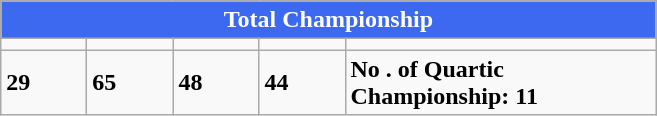<table class="wikitable">
<tr>
<th style="background:#3C69F0; color:white" colspan="5"><strong>Total Championship</strong></th>
</tr>
<tr>
<td width="50"></td>
<td width="50"></td>
<td width="50"></td>
<td width="50"></td>
<td width="200"></td>
</tr>
<tr>
<td><strong>29</strong></td>
<td><strong>65</strong></td>
<td><strong>48</strong></td>
<td><strong>44</strong></td>
<td><strong>No . of Quartic Championship: 11</strong></td>
</tr>
</table>
